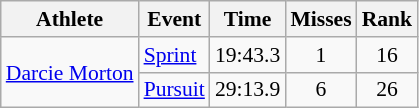<table class="wikitable" style="font-size:90%">
<tr>
<th>Athlete</th>
<th>Event</th>
<th>Time</th>
<th>Misses</th>
<th>Rank</th>
</tr>
<tr align=center>
<td align=left rowspan=2><a href='#'>Darcie Morton</a></td>
<td align=left><a href='#'>Sprint</a></td>
<td>19:43.3</td>
<td>1</td>
<td>16</td>
</tr>
<tr align=center>
<td align=left><a href='#'>Pursuit</a></td>
<td>29:13.9</td>
<td>6</td>
<td>26</td>
</tr>
</table>
